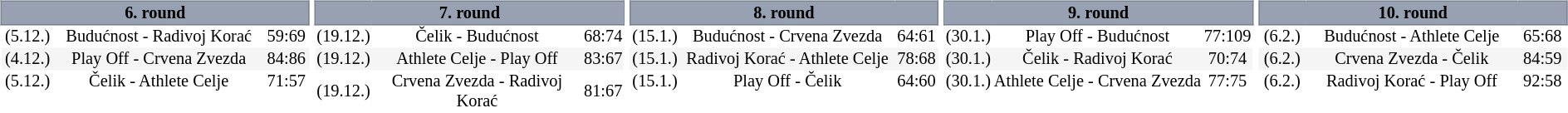<table width=100%>
<tr>
<td width=20% valign="top"><br><table border=0 cellspacing=0 cellpadding=1em style="font-size: 85%; border-collapse: collapse;" width=100%>
<tr>
<td colspan=5 bgcolor=#98A1B2 style="text-align: center; border:1px solid #7A8392;"><span><strong>6. round</strong></span></td>
</tr>
<tr align=center bgcolor=#FFFFFF>
<td>(5.12.)</td>
<td>Budućnost - Radivoj Korać</td>
<td>59:69</td>
</tr>
<tr align=center bgcolor=#f5f5f5>
<td>(4.12.)</td>
<td>Play Off - Crvena Zvezda</td>
<td>84:86</td>
</tr>
<tr align=center bgcolor=#FFFFFF>
<td>(5.12.)</td>
<td>Čelik - Athlete Celje</td>
<td>71:57</td>
</tr>
</table>
</td>
<td width=20% valign="top"><br><table border=0 cellspacing=0 cellpadding=1em style="font-size: 85%; border-collapse: collapse;" width=100%>
<tr>
<td colspan=5 bgcolor=#98A1B2 style="text-align: center; border:1px solid #7A8392;"><span><strong>7. round</strong></span></td>
</tr>
<tr align=center bgcolor=#FFFFFF>
<td>(19.12.)</td>
<td>Čelik - Budućnost</td>
<td>68:74</td>
</tr>
<tr align=center bgcolor=#f5f5f5>
<td>(19.12.)</td>
<td>Athlete Celje - Play Off</td>
<td>83:67</td>
</tr>
<tr align=center bgcolor=#FFFFFF>
<td>(19.12.)</td>
<td>Crvena Zvezda - Radivoj Korać</td>
<td>81:67</td>
</tr>
</table>
</td>
<td width=20% valign="top"><br><table border=0 cellspacing=0 cellpadding=1em style="font-size: 85%; border-collapse: collapse;" width=100%>
<tr>
<td colspan=5 bgcolor=#98A1B2 style="text-align: center; border:1px solid #7A8392;"><span><strong>8. round</strong></span></td>
</tr>
<tr align=center bgcolor=#FFFFFF>
<td>(15.1.)</td>
<td>Budućnost - Crvena Zvezda</td>
<td>64:61</td>
</tr>
<tr align=center bgcolor=#f5f5f5>
<td>(15.1.)</td>
<td>Radivoj Korać - Athlete Celje</td>
<td>78:68</td>
</tr>
<tr align=center bgcolor=#FFFFFF>
<td>(15.1.)</td>
<td>Play Off - Čelik</td>
<td>64:60</td>
</tr>
</table>
</td>
<td width=20% valign="top"><br><table border=0 cellspacing=0 cellpadding=1em style="font-size: 85%; border-collapse: collapse;" width=100%>
<tr>
<td colspan=5 bgcolor=#98A1B2 style="text-align: center; border:1px solid #7A8392;"><span><strong>9. round</strong></span></td>
</tr>
<tr align=center bgcolor=#FFFFFF>
<td>(30.1.)</td>
<td>Play Off - Budućnost</td>
<td>77:109</td>
</tr>
<tr align=center bgcolor=#f5f5f5>
<td>(30.1.)</td>
<td>Čelik - Radivoj Korać</td>
<td>70:74</td>
</tr>
<tr align=center bgcolor=#FFFFFF>
<td>(30.1.)</td>
<td>Athlete Celje - Crvena Zvezda</td>
<td>77:75</td>
</tr>
</table>
</td>
<td width=20% valign="top"><br><table border=0 cellspacing=0 cellpadding=1em style="font-size: 85%; border-collapse: collapse;" width=100%>
<tr>
<td colspan=5 bgcolor=#98A1B2 style="text-align: center; border:1px solid #7A8392;"><span><strong>10. round</strong></span></td>
</tr>
<tr align=center bgcolor=#FFFFFF>
<td>(6.2.)</td>
<td>Budućnost - Athlete Celje</td>
<td>65:68</td>
</tr>
<tr align=center bgcolor=#f5f5f5>
<td>(6.2.)</td>
<td>Crvena Zvezda - Čelik</td>
<td>84:59</td>
</tr>
<tr align=center bgcolor=#FFFFFF>
<td>(6.2.)</td>
<td>Radivoj Korać - Play Off</td>
<td>92:58</td>
</tr>
</table>
</td>
</tr>
</table>
